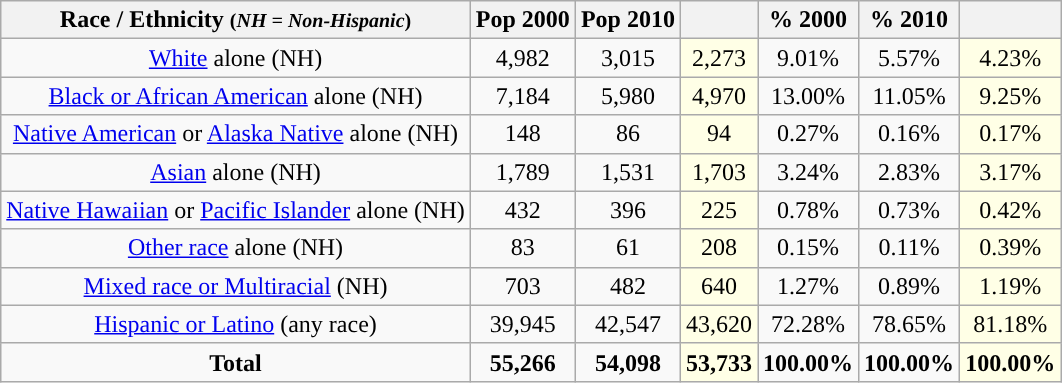<table class="wikitable" style="text-align:center;">
<tr>
<th>Race / Ethnicity <small>(<em>NH = Non-Hispanic</em>)</small></th>
<th>Pop 2000</th>
<th>Pop 2010</th>
<th></th>
<th>% 2000</th>
<th>% 2010</th>
<th></th>
</tr>
<tr>
<td><a href='#'>White</a> alone (NH)</td>
<td>4,982</td>
<td>3,015</td>
<td style='background: #ffffe6;'>2,273</td>
<td>9.01%</td>
<td>5.57%</td>
<td style='background: #ffffe6;'>4.23%</td>
</tr>
<tr>
<td><a href='#'>Black or African American</a> alone (NH)</td>
<td>7,184</td>
<td>5,980</td>
<td style='background: #ffffe6;'>4,970</td>
<td>13.00%</td>
<td>11.05%</td>
<td style='background: #ffffe6;'>9.25%</td>
</tr>
<tr>
<td><a href='#'>Native American</a> or <a href='#'>Alaska Native</a> alone (NH)</td>
<td>148</td>
<td>86</td>
<td style='background: #ffffe6;'>94</td>
<td>0.27%</td>
<td>0.16%</td>
<td style='background: #ffffe6;'>0.17%</td>
</tr>
<tr>
<td><a href='#'>Asian</a> alone (NH)</td>
<td>1,789</td>
<td>1,531</td>
<td style='background: #ffffe6;'>1,703</td>
<td>3.24%</td>
<td>2.83%</td>
<td style='background: #ffffe6;'>3.17%</td>
</tr>
<tr>
<td><a href='#'>Native Hawaiian</a> or <a href='#'>Pacific Islander</a> alone (NH)</td>
<td>432</td>
<td>396</td>
<td style='background: #ffffe6;'>225</td>
<td>0.78%</td>
<td>0.73%</td>
<td style='background: #ffffe6;'>0.42%</td>
</tr>
<tr>
<td><a href='#'>Other race</a> alone (NH)</td>
<td>83</td>
<td>61</td>
<td style='background: #ffffe6;'>208</td>
<td>0.15%</td>
<td>0.11%</td>
<td style='background: #ffffe6;'>0.39%</td>
</tr>
<tr>
<td><a href='#'>Mixed race or Multiracial</a> (NH)</td>
<td>703</td>
<td>482</td>
<td style='background: #ffffe6;'>640</td>
<td>1.27%</td>
<td>0.89%</td>
<td style='background: #ffffe6;'>1.19%</td>
</tr>
<tr>
<td><a href='#'>Hispanic or Latino</a> (any race)</td>
<td>39,945</td>
<td>42,547</td>
<td style='background: #ffffe6;'>43,620</td>
<td>72.28%</td>
<td>78.65%</td>
<td style='background: #ffffe6;'>81.18%</td>
</tr>
<tr>
<td><strong>Total</strong></td>
<td><strong>55,266</strong></td>
<td><strong>54,098</strong></td>
<td style='background: #ffffe6;'><strong>53,733</strong></td>
<td><strong>100.00%</strong></td>
<td><strong>100.00%</strong></td>
<td style='background: #ffffe6;'><strong>100.00%</strong></td>
</tr>
</table>
